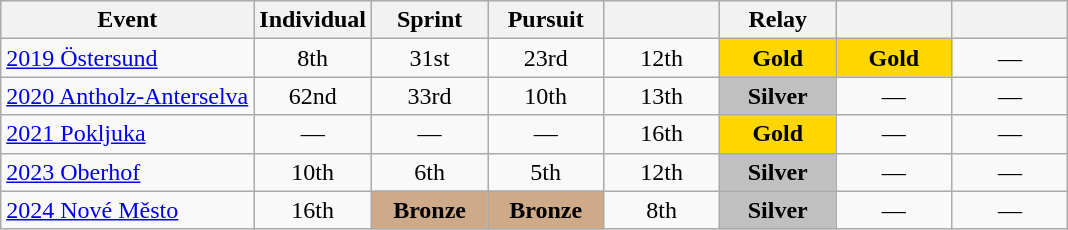<table class="wikitable" style="text-align: center;">
<tr ">
<th>Event</th>
<th style="width:70px;">Individual</th>
<th style="width:70px;">Sprint</th>
<th style="width:70px;">Pursuit</th>
<th style="width:70px;"></th>
<th style="width:70px;">Relay</th>
<th style="width:70px;"></th>
<th style="width:70px;"></th>
</tr>
<tr>
<td align=left> <a href='#'>2019 Östersund</a></td>
<td>8th</td>
<td>31st</td>
<td>23rd</td>
<td>12th</td>
<td style="background:gold;"><strong>Gold</strong></td>
<td style="background:gold;"><strong>Gold</strong></td>
<td>—</td>
</tr>
<tr>
<td align=left> <a href='#'>2020 Antholz-Anterselva</a></td>
<td>62nd</td>
<td>33rd</td>
<td>10th</td>
<td>13th</td>
<td style="background:silver;"><strong>Silver</strong></td>
<td>—</td>
<td>—</td>
</tr>
<tr>
<td align=left> <a href='#'>2021 Pokljuka</a></td>
<td>—</td>
<td>—</td>
<td>—</td>
<td>16th</td>
<td style="background:gold;"><strong>Gold</strong></td>
<td>—</td>
<td>—</td>
</tr>
<tr>
<td align=left> <a href='#'>2023 Oberhof</a></td>
<td>10th</td>
<td>6th</td>
<td>5th</td>
<td>12th</td>
<td style="background:silver;"><strong>Silver</strong></td>
<td>—</td>
<td>—</td>
</tr>
<tr>
<td align=left> <a href='#'>2024 Nové Město</a></td>
<td>16th</td>
<td style="background:#cfaa88;"><strong>Bronze</strong></td>
<td style="background:#cfaa88;"><strong>Bronze</strong></td>
<td>8th</td>
<td style="background:silver;"><strong>Silver</strong></td>
<td>—</td>
<td>—</td>
</tr>
</table>
